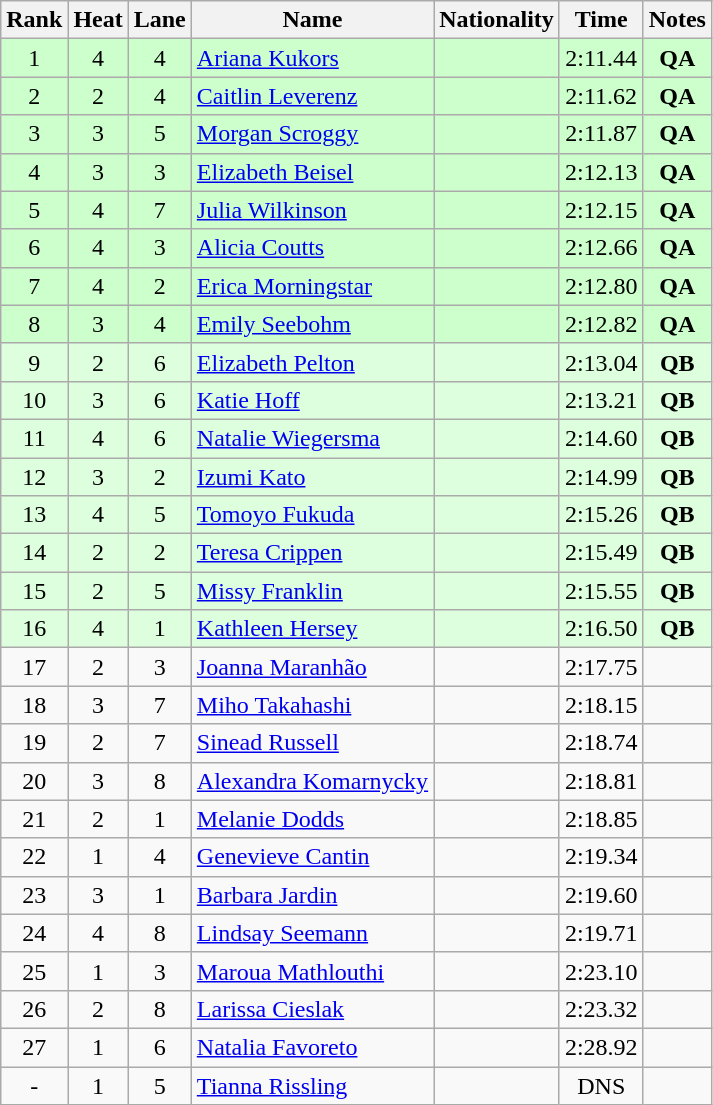<table class="wikitable sortable" style="text-align:center">
<tr>
<th>Rank</th>
<th>Heat</th>
<th>Lane</th>
<th>Name</th>
<th>Nationality</th>
<th>Time</th>
<th>Notes</th>
</tr>
<tr bgcolor=ccffcc>
<td>1</td>
<td>4</td>
<td>4</td>
<td align=left><a href='#'>Ariana Kukors</a></td>
<td align=left></td>
<td>2:11.44</td>
<td><strong>QA</strong></td>
</tr>
<tr bgcolor=ccffcc>
<td>2</td>
<td>2</td>
<td>4</td>
<td align=left><a href='#'>Caitlin Leverenz</a></td>
<td align=left></td>
<td>2:11.62</td>
<td><strong>QA</strong></td>
</tr>
<tr bgcolor=ccffcc>
<td>3</td>
<td>3</td>
<td>5</td>
<td align=left><a href='#'>Morgan Scroggy</a></td>
<td align=left></td>
<td>2:11.87</td>
<td><strong>QA</strong></td>
</tr>
<tr bgcolor=ccffcc>
<td>4</td>
<td>3</td>
<td>3</td>
<td align=left><a href='#'>Elizabeth Beisel</a></td>
<td align=left></td>
<td>2:12.13</td>
<td><strong>QA</strong></td>
</tr>
<tr bgcolor=ccffcc>
<td>5</td>
<td>4</td>
<td>7</td>
<td align=left><a href='#'>Julia Wilkinson</a></td>
<td align=left></td>
<td>2:12.15</td>
<td><strong>QA</strong></td>
</tr>
<tr bgcolor=ccffcc>
<td>6</td>
<td>4</td>
<td>3</td>
<td align=left><a href='#'>Alicia Coutts</a></td>
<td align=left></td>
<td>2:12.66</td>
<td><strong>QA</strong></td>
</tr>
<tr bgcolor=ccffcc>
<td>7</td>
<td>4</td>
<td>2</td>
<td align=left><a href='#'>Erica Morningstar</a></td>
<td align=left></td>
<td>2:12.80</td>
<td><strong>QA</strong></td>
</tr>
<tr bgcolor=ccffcc>
<td>8</td>
<td>3</td>
<td>4</td>
<td align=left><a href='#'>Emily Seebohm</a></td>
<td align=left></td>
<td>2:12.82</td>
<td><strong>QA</strong></td>
</tr>
<tr bgcolor=ddffdd>
<td>9</td>
<td>2</td>
<td>6</td>
<td align=left><a href='#'>Elizabeth Pelton</a></td>
<td align=left></td>
<td>2:13.04</td>
<td><strong>QB</strong></td>
</tr>
<tr bgcolor=ddffdd>
<td>10</td>
<td>3</td>
<td>6</td>
<td align=left><a href='#'>Katie Hoff</a></td>
<td align=left></td>
<td>2:13.21</td>
<td><strong>QB</strong></td>
</tr>
<tr bgcolor=ddffdd>
<td>11</td>
<td>4</td>
<td>6</td>
<td align=left><a href='#'>Natalie Wiegersma</a></td>
<td align=left></td>
<td>2:14.60</td>
<td><strong>QB</strong></td>
</tr>
<tr bgcolor=ddffdd>
<td>12</td>
<td>3</td>
<td>2</td>
<td align=left><a href='#'>Izumi Kato</a></td>
<td align=left></td>
<td>2:14.99</td>
<td><strong>QB</strong></td>
</tr>
<tr bgcolor=ddffdd>
<td>13</td>
<td>4</td>
<td>5</td>
<td align=left><a href='#'>Tomoyo Fukuda</a></td>
<td align=left></td>
<td>2:15.26</td>
<td><strong>QB</strong></td>
</tr>
<tr bgcolor=ddffdd>
<td>14</td>
<td>2</td>
<td>2</td>
<td align=left><a href='#'>Teresa Crippen</a></td>
<td align=left></td>
<td>2:15.49</td>
<td><strong>QB</strong></td>
</tr>
<tr bgcolor=ddffdd>
<td>15</td>
<td>2</td>
<td>5</td>
<td align=left><a href='#'>Missy Franklin</a></td>
<td align=left></td>
<td>2:15.55</td>
<td><strong>QB</strong></td>
</tr>
<tr bgcolor=ddffdd>
<td>16</td>
<td>4</td>
<td>1</td>
<td align=left><a href='#'>Kathleen Hersey</a></td>
<td align=left></td>
<td>2:16.50</td>
<td><strong>QB</strong></td>
</tr>
<tr>
<td>17</td>
<td>2</td>
<td>3</td>
<td align=left><a href='#'>Joanna Maranhão</a></td>
<td align=left></td>
<td>2:17.75</td>
<td></td>
</tr>
<tr>
<td>18</td>
<td>3</td>
<td>7</td>
<td align=left><a href='#'>Miho Takahashi</a></td>
<td align=left></td>
<td>2:18.15</td>
<td></td>
</tr>
<tr>
<td>19</td>
<td>2</td>
<td>7</td>
<td align=left><a href='#'>Sinead Russell</a></td>
<td align=left></td>
<td>2:18.74</td>
<td></td>
</tr>
<tr>
<td>20</td>
<td>3</td>
<td>8</td>
<td align=left><a href='#'>Alexandra Komarnycky</a></td>
<td align=left></td>
<td>2:18.81</td>
<td></td>
</tr>
<tr>
<td>21</td>
<td>2</td>
<td>1</td>
<td align=left><a href='#'>Melanie Dodds</a></td>
<td align=left></td>
<td>2:18.85</td>
<td></td>
</tr>
<tr>
<td>22</td>
<td>1</td>
<td>4</td>
<td align=left><a href='#'>Genevieve Cantin</a></td>
<td align=left></td>
<td>2:19.34</td>
<td></td>
</tr>
<tr>
<td>23</td>
<td>3</td>
<td>1</td>
<td align=left><a href='#'>Barbara Jardin</a></td>
<td align=left></td>
<td>2:19.60</td>
<td></td>
</tr>
<tr>
<td>24</td>
<td>4</td>
<td>8</td>
<td align=left><a href='#'>Lindsay Seemann</a></td>
<td align=left></td>
<td>2:19.71</td>
<td></td>
</tr>
<tr>
<td>25</td>
<td>1</td>
<td>3</td>
<td align=left><a href='#'>Maroua Mathlouthi</a></td>
<td align=left></td>
<td>2:23.10</td>
<td></td>
</tr>
<tr>
<td>26</td>
<td>2</td>
<td>8</td>
<td align=left><a href='#'>Larissa Cieslak</a></td>
<td align=left></td>
<td>2:23.32</td>
<td></td>
</tr>
<tr>
<td>27</td>
<td>1</td>
<td>6</td>
<td align=left><a href='#'>Natalia Favoreto</a></td>
<td align=left></td>
<td>2:28.92</td>
<td></td>
</tr>
<tr>
<td>-</td>
<td>1</td>
<td>5</td>
<td align=left><a href='#'>Tianna Rissling</a></td>
<td align=left></td>
<td>DNS</td>
<td></td>
</tr>
</table>
